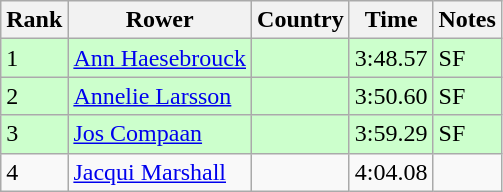<table class="wikitable">
<tr>
<th>Rank</th>
<th>Rower</th>
<th>Country</th>
<th>Time</th>
<th>Notes</th>
</tr>
<tr bgcolor=ccffcc>
<td>1</td>
<td><a href='#'>Ann Haesebrouck</a></td>
<td></td>
<td>3:48.57</td>
<td>SF</td>
</tr>
<tr bgcolor=ccffcc>
<td>2</td>
<td><a href='#'>Annelie Larsson</a></td>
<td></td>
<td>3:50.60</td>
<td>SF</td>
</tr>
<tr bgcolor=ccffcc>
<td>3</td>
<td><a href='#'>Jos Compaan</a></td>
<td></td>
<td>3:59.29</td>
<td>SF</td>
</tr>
<tr>
<td>4</td>
<td><a href='#'>Jacqui Marshall</a></td>
<td></td>
<td>4:04.08</td>
<td></td>
</tr>
</table>
